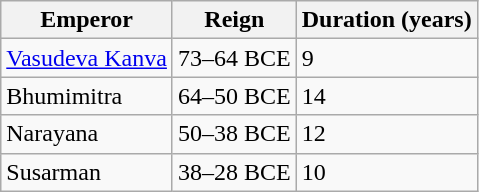<table class="wikitable">
<tr>
<th>Emperor</th>
<th>Reign</th>
<th>Duration (years)</th>
</tr>
<tr>
<td><a href='#'>Vasudeva Kanva</a></td>
<td>73–64 BCE</td>
<td>9</td>
</tr>
<tr>
<td>Bhumimitra</td>
<td>64–50 BCE</td>
<td>14</td>
</tr>
<tr>
<td>Narayana</td>
<td>50–38 BCE</td>
<td>12</td>
</tr>
<tr>
<td>Susarman</td>
<td>38–28 BCE</td>
<td>10</td>
</tr>
</table>
